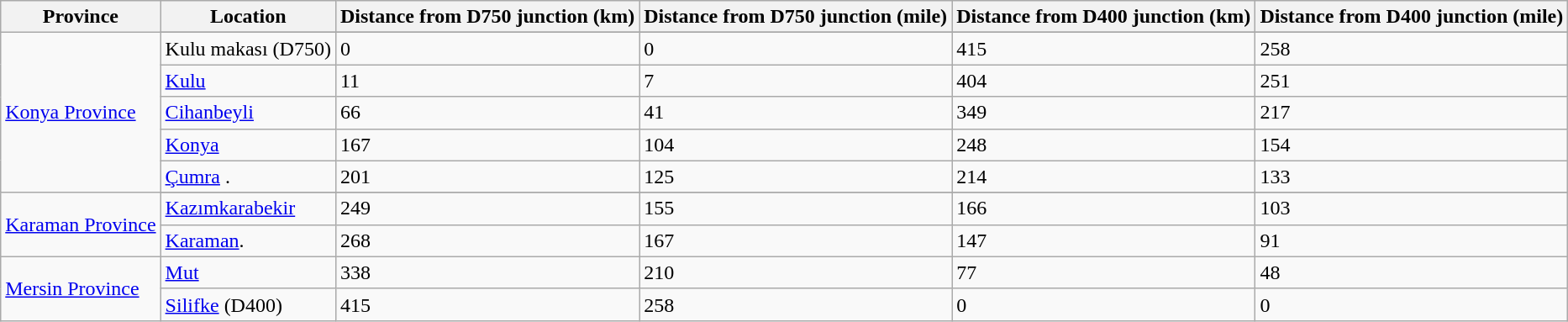<table class="sortable wikitable">
<tr>
<th>Province</th>
<th>Location</th>
<th>Distance from D750 junction (km)</th>
<th>Distance from D750 junction (mile)</th>
<th>Distance from D400 junction (km)</th>
<th>Distance from D400 junction (mile)</th>
</tr>
<tr>
<td rowspan="6" style="text-align:left;"><a href='#'>Konya Province</a></td>
</tr>
<tr>
<td>Kulu makası (D750)</td>
<td>0</td>
<td>0</td>
<td>415</td>
<td>258</td>
</tr>
<tr>
<td><a href='#'>Kulu</a></td>
<td>11</td>
<td>7</td>
<td>404</td>
<td>251</td>
</tr>
<tr>
<td><a href='#'>Cihanbeyli</a></td>
<td>66</td>
<td>41</td>
<td>349</td>
<td>217</td>
</tr>
<tr>
<td><a href='#'>Konya</a></td>
<td>167</td>
<td>104</td>
<td>248</td>
<td>154</td>
</tr>
<tr>
<td><a href='#'>Çumra</a> .</td>
<td>201</td>
<td>125</td>
<td>214</td>
<td>133</td>
</tr>
<tr>
<td rowspan="3" style="text-align:left;"><a href='#'>Karaman Province</a></td>
</tr>
<tr>
<td><a href='#'>Kazımkarabekir</a></td>
<td>249</td>
<td>155</td>
<td>166</td>
<td>103</td>
</tr>
<tr>
<td><a href='#'>Karaman</a>.</td>
<td>268</td>
<td>167</td>
<td>147</td>
<td>91</td>
</tr>
<tr>
<td rowspan="3" style="text-align:left;"><a href='#'>Mersin Province</a></td>
<td><a href='#'>Mut</a></td>
<td>338</td>
<td>210</td>
<td>77</td>
<td>48</td>
</tr>
<tr>
<td><a href='#'>Silifke</a> (D400)</td>
<td>415</td>
<td>258</td>
<td>0</td>
<td>0</td>
</tr>
</table>
